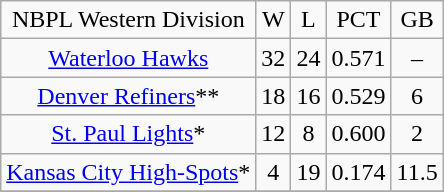<table class="wikitable" style="text-align:center">
<tr>
<td>NBPL Western Division</td>
<td>W</td>
<td>L</td>
<td>PCT</td>
<td>GB</td>
</tr>
<tr>
<td><a href='#'>Waterloo Hawks</a></td>
<td>32</td>
<td>24</td>
<td>0.571</td>
<td>–</td>
</tr>
<tr>
<td><a href='#'>Denver Refiners</a>**</td>
<td>18</td>
<td>16</td>
<td>0.529</td>
<td>6</td>
</tr>
<tr>
<td><a href='#'>St. Paul Lights</a>*</td>
<td>12</td>
<td>8</td>
<td>0.600</td>
<td>2</td>
</tr>
<tr>
<td><a href='#'>Kansas City High-Spots</a>*</td>
<td>4</td>
<td>19</td>
<td>0.174</td>
<td>11.5</td>
</tr>
<tr>
</tr>
</table>
